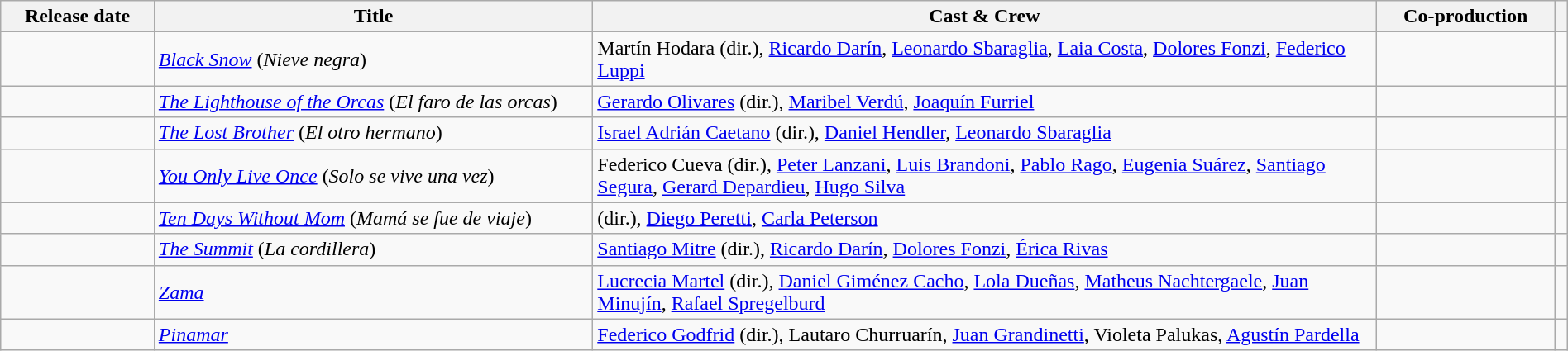<table class="wikitable sortable" width= "100%">
<tr>
<th>Release date</th>
<th style="width:28%;">Title</th>
<th style="width:50%;">Cast & Crew</th>
<th>Co-production</th>
<th class = "unsortable"></th>
</tr>
<tr>
<td align = "center"></td>
<td><em><a href='#'>Black Snow</a></em> (<em>Nieve negra</em>)</td>
<td>Martín Hodara (dir.), <a href='#'>Ricardo Darín</a>, <a href='#'>Leonardo Sbaraglia</a>, <a href='#'>Laia Costa</a>, <a href='#'>Dolores Fonzi</a>, <a href='#'>Federico Luppi</a></td>
<td align = "center"></td>
<td align = "center"></td>
</tr>
<tr>
<td align = "center"></td>
<td><em><a href='#'>The Lighthouse of the Orcas</a></em> (<em>El faro de las orcas</em>)</td>
<td><a href='#'>Gerardo Olivares</a> (dir.), <a href='#'>Maribel Verdú</a>, <a href='#'>Joaquín Furriel</a></td>
<td align = "center"></td>
<td align = "center"></td>
</tr>
<tr>
<td></td>
<td><em><a href='#'>The Lost Brother</a></em> (<em>El otro hermano</em>)</td>
<td><a href='#'>Israel Adrián Caetano</a> (dir.), <a href='#'>Daniel Hendler</a>, <a href='#'>Leonardo Sbaraglia</a></td>
<td></td>
<td></td>
</tr>
<tr>
<td align = "center"></td>
<td><em><a href='#'>You Only Live Once</a></em> (<em>Solo se vive una vez</em>)</td>
<td>Federico Cueva (dir.), <a href='#'>Peter Lanzani</a>, <a href='#'>Luis Brandoni</a>, <a href='#'>Pablo Rago</a>, <a href='#'>Eugenia Suárez</a>, <a href='#'>Santiago Segura</a>, <a href='#'>Gerard Depardieu</a>, <a href='#'>Hugo Silva</a></td>
<td align = "center"></td>
<td align = "center"></td>
</tr>
<tr>
<td align = "center"></td>
<td><em><a href='#'>Ten Days Without Mom</a></em> (<em>Mamá se fue de viaje</em>)</td>
<td> (dir.), <a href='#'>Diego Peretti</a>, <a href='#'>Carla Peterson</a></td>
<td></td>
<td align = "center"></td>
</tr>
<tr>
<td align = "center"></td>
<td><em><a href='#'>The Summit</a></em> (<em>La cordillera</em>)</td>
<td><a href='#'>Santiago Mitre</a> (dir.), <a href='#'>Ricardo Darín</a>, <a href='#'>Dolores Fonzi</a>, <a href='#'>Érica Rivas</a></td>
<td align = "center"></td>
<td align = "center"></td>
</tr>
<tr>
<td align = "center"></td>
<td><em><a href='#'>Zama</a></em></td>
<td><a href='#'>Lucrecia Martel</a> (dir.), <a href='#'>Daniel Giménez Cacho</a>, <a href='#'>Lola Dueñas</a>, <a href='#'>Matheus Nachtergaele</a>, <a href='#'>Juan Minujín</a>, <a href='#'>Rafael Spregelburd</a></td>
<td align = "center"></td>
<td align = "center"></td>
</tr>
<tr>
<td align = "center"></td>
<td><em><a href='#'>Pinamar</a></em></td>
<td><a href='#'>Federico Godfrid</a> (dir.), Lautaro Churruarín, <a href='#'>Juan Grandinetti</a>, Violeta Palukas, <a href='#'>Agustín Pardella</a></td>
<td></td>
<td align = "center"></td>
</tr>
</table>
